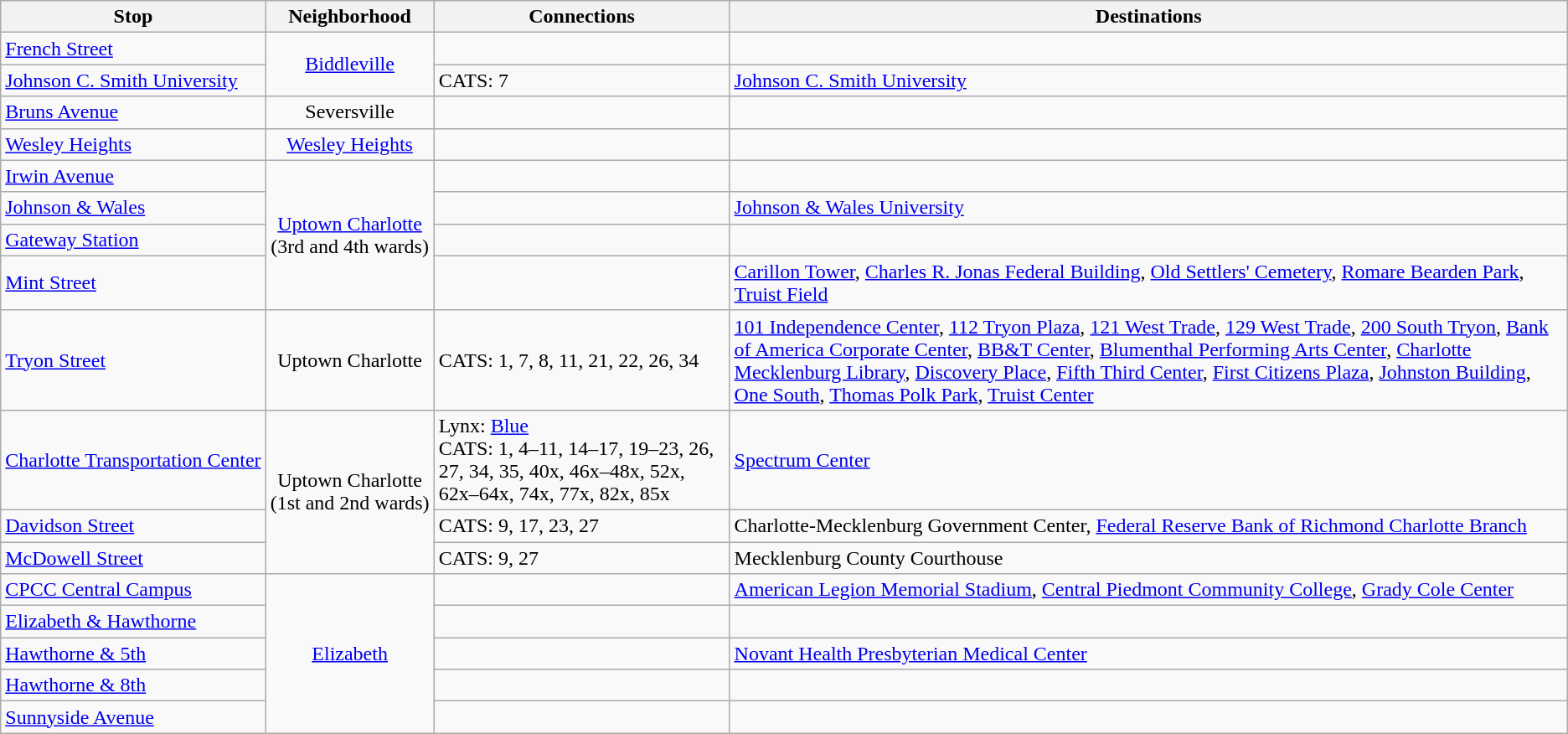<table class="wikitable">
<tr>
<th>Stop</th>
<th>Neighborhood</th>
<th>Connections</th>
<th>Destinations</th>
</tr>
<tr>
<td><a href='#'>French Street</a></td>
<td style="text-align:center;" rowspan=2><a href='#'>Biddleville</a></td>
<td></td>
<td></td>
</tr>
<tr>
<td><a href='#'>Johnson C. Smith University</a></td>
<td> CATS: 7</td>
<td><a href='#'>Johnson C. Smith University</a></td>
</tr>
<tr>
<td><a href='#'>Bruns Avenue</a></td>
<td style="text-align:center;">Seversville</td>
<td></td>
<td></td>
</tr>
<tr>
<td><a href='#'>Wesley Heights</a></td>
<td style="text-align:center;"><a href='#'>Wesley Heights</a></td>
<td></td>
<td></td>
</tr>
<tr>
<td><a href='#'>Irwin Avenue</a></td>
<td style="text-align:center;" rowspan=4><a href='#'>Uptown Charlotte</a><br>(3rd and 4th wards)</td>
<td></td>
<td></td>
</tr>
<tr>
<td><a href='#'>Johnson & Wales</a></td>
<td></td>
<td><a href='#'>Johnson & Wales University</a></td>
</tr>
<tr>
<td><a href='#'>Gateway Station</a></td>
<td></td>
<td></td>
</tr>
<tr>
<td><a href='#'>Mint Street</a></td>
<td></td>
<td><a href='#'>Carillon Tower</a>, <a href='#'>Charles R. Jonas Federal Building</a>, <a href='#'>Old Settlers' Cemetery</a>, <a href='#'>Romare Bearden Park</a>, <a href='#'>Truist Field</a></td>
</tr>
<tr>
<td><a href='#'>Tryon Street</a></td>
<td style="text-align:center;">Uptown Charlotte</td>
<td> CATS: 1, 7, 8, 11, 21, 22, 26, 34</td>
<td><a href='#'>101 Independence Center</a>, <a href='#'>112 Tryon Plaza</a>, <a href='#'>121 West Trade</a>, <a href='#'>129 West Trade</a>, <a href='#'>200 South Tryon</a>, <a href='#'>Bank of America Corporate Center</a>, <a href='#'>BB&T Center</a>, <a href='#'>Blumenthal Performing Arts Center</a>, <a href='#'>Charlotte Mecklenburg Library</a>, <a href='#'>Discovery Place</a>, <a href='#'>Fifth Third Center</a>, <a href='#'>First Citizens Plaza</a>, <a href='#'>Johnston Building</a>, <a href='#'>One South</a>, <a href='#'>Thomas Polk Park</a>, <a href='#'>Truist Center</a></td>
</tr>
<tr>
<td><a href='#'>Charlotte&nbsp;Transportation&nbsp;Center</a></td>
<td style="text-align:center;" rowspan=3>Uptown Charlotte<br>(1st and 2nd wards)</td>
<td> Lynx: <a href='#'>Blue</a><br> CATS: 1, 4–11, 14–17, 19–23, 26, 27, 34, 35, 40x, 46x–48x, 52x, 62x–64x, 74x, 77x, 82x, 85x</td>
<td><a href='#'>Spectrum Center</a></td>
</tr>
<tr>
<td><a href='#'>Davidson Street</a></td>
<td> CATS: 9, 17, 23, 27</td>
<td>Charlotte-Mecklenburg Government Center, <a href='#'>Federal Reserve Bank of Richmond Charlotte Branch</a></td>
</tr>
<tr>
<td><a href='#'>McDowell Street</a></td>
<td> CATS: 9, 27</td>
<td>Mecklenburg County Courthouse</td>
</tr>
<tr>
<td><a href='#'>CPCC Central Campus</a></td>
<td style="text-align:center;" rowspan=5><a href='#'>Elizabeth</a></td>
<td></td>
<td><a href='#'>American Legion Memorial Stadium</a>, <a href='#'>Central Piedmont Community College</a>, <a href='#'>Grady Cole Center</a></td>
</tr>
<tr>
<td><a href='#'>Elizabeth & Hawthorne</a></td>
<td></td>
<td></td>
</tr>
<tr>
<td><a href='#'>Hawthorne & 5th</a></td>
<td></td>
<td><a href='#'>Novant Health Presbyterian Medical Center</a></td>
</tr>
<tr>
<td><a href='#'>Hawthorne & 8th</a></td>
<td></td>
<td></td>
</tr>
<tr>
<td><a href='#'>Sunnyside Avenue</a></td>
<td></td>
<td></td>
</tr>
</table>
